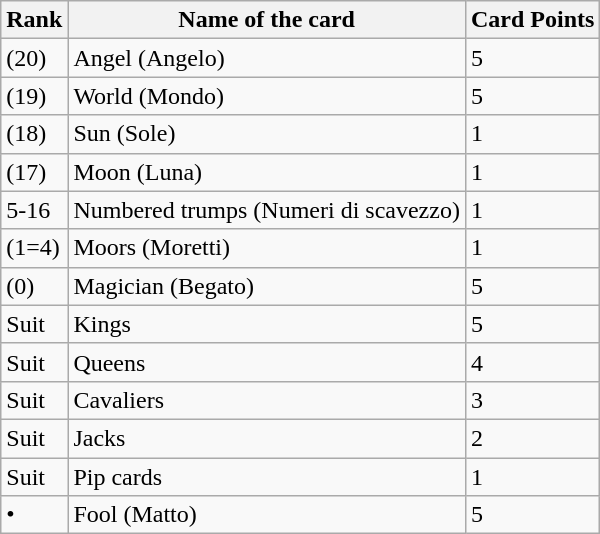<table class="wikitable">
<tr>
<th><strong>Rank</strong></th>
<th><strong>Name of the card</strong></th>
<th><strong>Card Points</strong></th>
</tr>
<tr>
<td>(20)</td>
<td>Angel (Angelo)</td>
<td>5</td>
</tr>
<tr>
<td>(19)</td>
<td>World (Mondo)</td>
<td>5</td>
</tr>
<tr>
<td>(18)</td>
<td>Sun (Sole)</td>
<td>1</td>
</tr>
<tr>
<td>(17)</td>
<td>Moon (Luna)</td>
<td>1</td>
</tr>
<tr>
<td>5-16</td>
<td>Numbered trumps (Numeri di scavezzo)</td>
<td>1</td>
</tr>
<tr>
<td>(1=4)</td>
<td>Moors (Moretti)</td>
<td>1</td>
</tr>
<tr>
<td>(0)</td>
<td>Magician (Begato)</td>
<td>5</td>
</tr>
<tr>
<td>Suit</td>
<td>Kings</td>
<td>5</td>
</tr>
<tr>
<td>Suit</td>
<td>Queens</td>
<td>4</td>
</tr>
<tr>
<td>Suit</td>
<td>Cavaliers</td>
<td>3</td>
</tr>
<tr>
<td>Suit</td>
<td>Jacks</td>
<td>2</td>
</tr>
<tr>
<td>Suit</td>
<td>Pip cards</td>
<td>1</td>
</tr>
<tr>
<td>•</td>
<td>Fool (Matto)</td>
<td>5</td>
</tr>
</table>
